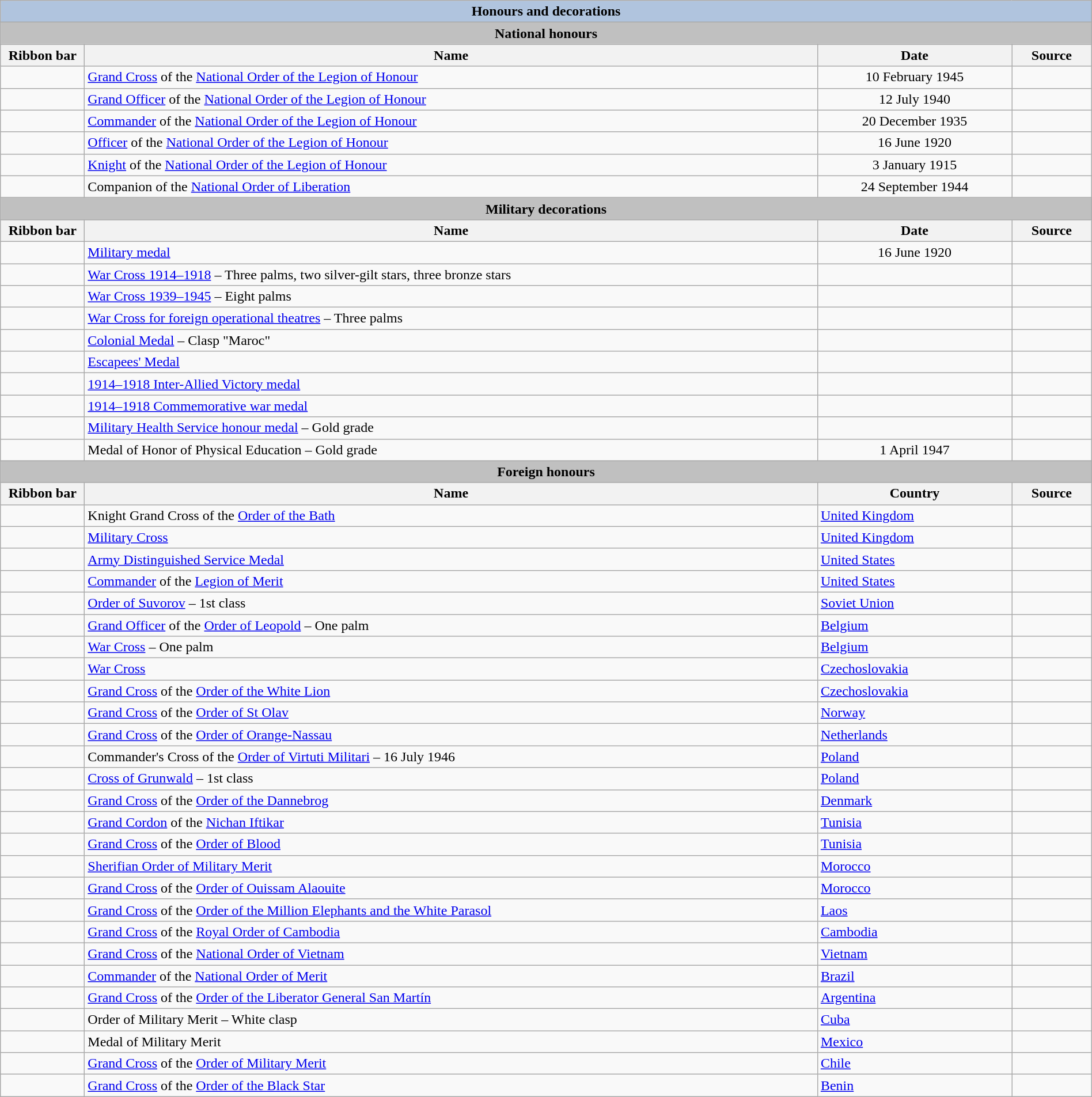<table class="wikitable mw-collapsible mw-collapsed"  style="width: 100%">
<tr>
<th colspan="4" style="background: lightsteelblue">Honours and decorations</th>
</tr>
<tr>
<th colspan="4" style="background: silver">National honours</th>
</tr>
<tr>
<th style="width:90px;">Ribbon bar</th>
<th>Name</th>
<th>Date</th>
<th>Source</th>
</tr>
<tr>
<td></td>
<td><a href='#'>Grand Cross</a> of the <a href='#'>National Order of the Legion of Honour</a></td>
<td align="center">10 February 1945</td>
<td align="center"></td>
</tr>
<tr>
<td></td>
<td><a href='#'>Grand Officer</a> of the <a href='#'>National Order of the Legion of Honour</a></td>
<td align="center">12 July 1940</td>
<td align="center"></td>
</tr>
<tr>
<td></td>
<td><a href='#'>Commander</a> of the <a href='#'>National Order of the Legion of Honour</a></td>
<td align="center">20 December 1935</td>
<td align="center"></td>
</tr>
<tr>
<td></td>
<td><a href='#'>Officer</a> of the <a href='#'>National Order of the Legion of Honour</a></td>
<td align="center">16 June 1920</td>
<td align="center"></td>
</tr>
<tr>
<td></td>
<td><a href='#'>Knight</a> of the <a href='#'>National Order of the Legion of Honour</a></td>
<td align="center">3 January 1915</td>
<td align="center"></td>
</tr>
<tr>
<td></td>
<td>Companion of the <a href='#'>National Order of Liberation</a></td>
<td align="center">24 September 1944</td>
<td align="center"></td>
</tr>
<tr>
<th colspan="4" style="background: silver">Military decorations</th>
</tr>
<tr>
<th style="width:90px;">Ribbon bar</th>
<th>Name</th>
<th>Date</th>
<th>Source</th>
</tr>
<tr>
<td></td>
<td><a href='#'>Military medal</a></td>
<td align="center">16 June 1920</td>
<td align="center"></td>
</tr>
<tr>
<td><span></span><span></span><span></span><span></span><span></span><span></span><span></span><span></span></td>
<td><a href='#'>War Cross 1914–1918</a> – Three palms, two silver-gilt stars, three bronze stars</td>
<td align="center"></td>
<td align="center"></td>
</tr>
<tr>
<td><span></span><span></span><span></span><span></span><span></span><span></span><span></span><span></span></td>
<td><a href='#'>War Cross 1939–1945</a> – Eight palms</td>
<td align="center"></td>
<td align="center"></td>
</tr>
<tr>
<td><span></span><span></span><span></span></td>
<td><a href='#'>War Cross for foreign operational theatres</a> – Three palms</td>
<td align="center"></td>
<td align="center"></td>
</tr>
<tr>
<td></td>
<td><a href='#'>Colonial Medal</a> – Clasp "Maroc"</td>
<td align="center"></td>
<td align="center"></td>
</tr>
<tr>
<td></td>
<td><a href='#'>Escapees' Medal</a></td>
<td align="center"></td>
<td align="center"></td>
</tr>
<tr>
<td></td>
<td><a href='#'>1914–1918 Inter-Allied Victory medal</a></td>
<td align="center"></td>
<td align="center"></td>
</tr>
<tr>
<td></td>
<td><a href='#'>1914–1918 Commemorative war medal</a></td>
<td align="center"></td>
<td align="center"></td>
</tr>
<tr>
<td></td>
<td><a href='#'>Military Health Service honour medal</a> – Gold grade</td>
<td align="center"></td>
<td align="center"></td>
</tr>
<tr>
<td></td>
<td>Medal of Honor of Physical Education – Gold grade</td>
<td align="center">1 April 1947</td>
<td align="center"></td>
</tr>
<tr>
<th colspan="4" style="background: silver">Foreign honours</th>
</tr>
<tr>
<th style="width:90px;">Ribbon bar</th>
<th>Name</th>
<th>Country</th>
<th>Source</th>
</tr>
<tr>
<td></td>
<td>Knight Grand Cross of the <a href='#'>Order of the Bath</a></td>
<td><a href='#'>United Kingdom</a></td>
<td align="center"></td>
</tr>
<tr>
<td></td>
<td><a href='#'>Military Cross</a></td>
<td><a href='#'>United Kingdom</a></td>
<td align="center"></td>
</tr>
<tr>
<td></td>
<td><a href='#'>Army Distinguished Service Medal</a></td>
<td><a href='#'>United States</a></td>
<td align="center"></td>
</tr>
<tr>
<td></td>
<td><a href='#'>Commander</a> of the <a href='#'>Legion of Merit</a></td>
<td><a href='#'>United States</a></td>
<td align="center"></td>
</tr>
<tr>
<td></td>
<td><a href='#'>Order of Suvorov</a> – 1st class</td>
<td><a href='#'>Soviet Union</a></td>
<td align="center"></td>
</tr>
<tr>
<td><span></span></td>
<td><a href='#'>Grand Officer</a> of the <a href='#'>Order of Leopold</a> – One palm</td>
<td><a href='#'>Belgium</a></td>
<td align="center"></td>
</tr>
<tr>
<td><span></span></td>
<td><a href='#'>War Cross</a> – One palm</td>
<td><a href='#'>Belgium</a></td>
<td align="center"></td>
</tr>
<tr>
<td></td>
<td><a href='#'>War Cross</a></td>
<td><a href='#'>Czechoslovakia</a></td>
<td align="center"></td>
</tr>
<tr>
<td></td>
<td><a href='#'>Grand Cross</a> of the <a href='#'>Order of the White Lion</a></td>
<td><a href='#'>Czechoslovakia</a></td>
<td align="center"></td>
</tr>
<tr>
<td></td>
<td><a href='#'>Grand Cross</a> of the <a href='#'>Order of St Olav</a></td>
<td><a href='#'>Norway</a></td>
<td align="center"></td>
</tr>
<tr>
<td></td>
<td><a href='#'>Grand Cross</a> of the <a href='#'>Order of Orange-Nassau</a></td>
<td><a href='#'>Netherlands</a></td>
<td align="center"></td>
</tr>
<tr>
<td></td>
<td>Commander's Cross of the <a href='#'>Order of Virtuti Militari</a> – 16 July 1946</td>
<td><a href='#'>Poland</a></td>
<td align="center"></td>
</tr>
<tr>
<td></td>
<td><a href='#'>Cross of Grunwald</a> – 1st class</td>
<td><a href='#'>Poland</a></td>
<td align="center"></td>
</tr>
<tr>
<td></td>
<td><a href='#'>Grand Cross</a> of the <a href='#'>Order of the Dannebrog</a></td>
<td><a href='#'>Denmark</a></td>
<td align="center"></td>
</tr>
<tr>
<td></td>
<td><a href='#'>Grand Cordon</a> of the <a href='#'>Nichan Iftikar</a></td>
<td><a href='#'>Tunisia</a></td>
<td align="center"></td>
</tr>
<tr>
<td></td>
<td><a href='#'>Grand Cross</a> of the <a href='#'>Order of Blood</a></td>
<td><a href='#'>Tunisia</a></td>
<td align="center"></td>
</tr>
<tr>
<td></td>
<td><a href='#'>Sherifian Order of Military Merit</a></td>
<td><a href='#'>Morocco</a></td>
<td align="center"></td>
</tr>
<tr>
<td></td>
<td><a href='#'>Grand Cross</a> of the <a href='#'>Order of Ouissam Alaouite</a></td>
<td><a href='#'>Morocco</a></td>
<td align="center"></td>
</tr>
<tr>
<td></td>
<td><a href='#'>Grand Cross</a> of the <a href='#'>Order of the Million Elephants and the White Parasol</a></td>
<td><a href='#'>Laos</a></td>
<td align="center"></td>
</tr>
<tr>
<td></td>
<td><a href='#'>Grand Cross</a> of the <a href='#'>Royal Order of Cambodia</a></td>
<td><a href='#'>Cambodia</a></td>
<td align="center"></td>
</tr>
<tr>
<td></td>
<td><a href='#'>Grand Cross</a> of the <a href='#'>National Order of Vietnam</a></td>
<td><a href='#'>Vietnam</a></td>
<td align="center"></td>
</tr>
<tr>
<td></td>
<td><a href='#'>Commander</a> of the <a href='#'>National Order of Merit</a></td>
<td><a href='#'>Brazil</a></td>
<td align="center"></td>
</tr>
<tr>
<td></td>
<td><a href='#'>Grand Cross</a> of the <a href='#'>Order of the Liberator General San Martín</a></td>
<td><a href='#'>Argentina</a></td>
<td align="center"></td>
</tr>
<tr>
<td></td>
<td>Order of Military Merit – White clasp</td>
<td><a href='#'>Cuba</a></td>
<td align="center"></td>
</tr>
<tr>
<td></td>
<td>Medal of Military Merit</td>
<td><a href='#'>Mexico</a></td>
<td align="center"></td>
</tr>
<tr>
<td></td>
<td><a href='#'>Grand Cross</a> of the <a href='#'>Order of Military Merit</a></td>
<td><a href='#'>Chile</a></td>
<td align="center"></td>
</tr>
<tr>
<td></td>
<td><a href='#'>Grand Cross</a> of the <a href='#'>Order of the Black Star</a></td>
<td><a href='#'>Benin</a></td>
<td align="center"></td>
</tr>
</table>
